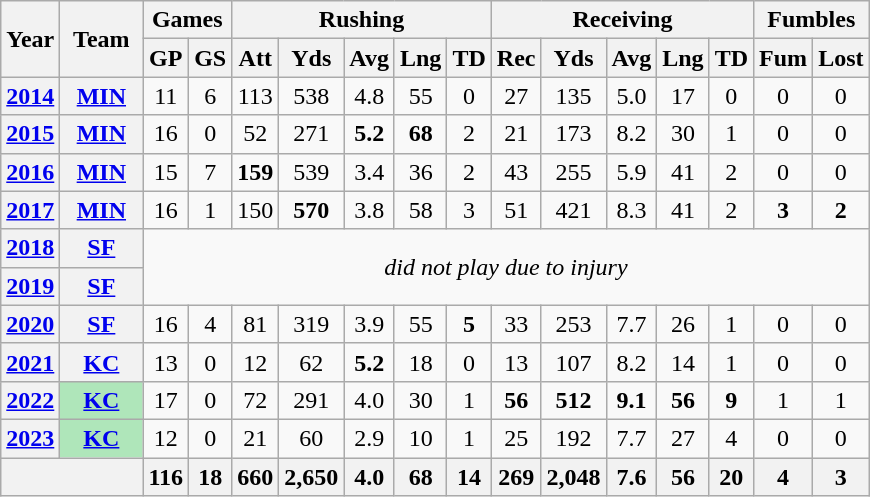<table class="wikitable" style="text-align:center;">
<tr>
<th rowspan="2">Year</th>
<th rowspan="2">Team</th>
<th colspan="2">Games</th>
<th colspan="5">Rushing</th>
<th colspan="5">Receiving</th>
<th colspan="2">Fumbles</th>
</tr>
<tr>
<th>GP</th>
<th>GS</th>
<th>Att</th>
<th>Yds</th>
<th>Avg</th>
<th>Lng</th>
<th>TD</th>
<th>Rec</th>
<th>Yds</th>
<th>Avg</th>
<th>Lng</th>
<th>TD</th>
<th>Fum</th>
<th>Lost</th>
</tr>
<tr>
<th><a href='#'>2014</a></th>
<th><a href='#'>MIN</a></th>
<td>11</td>
<td>6</td>
<td>113</td>
<td>538</td>
<td>4.8</td>
<td>55</td>
<td>0</td>
<td>27</td>
<td>135</td>
<td>5.0</td>
<td>17</td>
<td>0</td>
<td>0</td>
<td>0</td>
</tr>
<tr>
<th><a href='#'>2015</a></th>
<th><a href='#'>MIN</a></th>
<td>16</td>
<td>0</td>
<td>52</td>
<td>271</td>
<td><strong>5.2</strong></td>
<td><strong>68</strong></td>
<td>2</td>
<td>21</td>
<td>173</td>
<td>8.2</td>
<td>30</td>
<td>1</td>
<td>0</td>
<td>0</td>
</tr>
<tr>
<th><a href='#'>2016</a></th>
<th><a href='#'>MIN</a></th>
<td>15</td>
<td>7</td>
<td><strong>159</strong></td>
<td>539</td>
<td>3.4</td>
<td>36</td>
<td>2</td>
<td>43</td>
<td>255</td>
<td>5.9</td>
<td>41</td>
<td>2</td>
<td>0</td>
<td>0</td>
</tr>
<tr>
<th><a href='#'>2017</a></th>
<th><a href='#'>MIN</a></th>
<td>16</td>
<td>1</td>
<td>150</td>
<td><strong>570</strong></td>
<td>3.8</td>
<td>58</td>
<td>3</td>
<td>51</td>
<td>421</td>
<td>8.3</td>
<td>41</td>
<td>2</td>
<td><strong>3</strong></td>
<td><strong>2</strong></td>
</tr>
<tr>
<th><a href='#'>2018</a></th>
<th><a href='#'>SF</a></th>
<td rowspan="2" colspan="14"><em>did not play due to injury</em></td>
</tr>
<tr>
<th><a href='#'>2019</a></th>
<th><a href='#'>SF</a></th>
</tr>
<tr>
<th><a href='#'>2020</a></th>
<th><a href='#'>SF</a></th>
<td>16</td>
<td>4</td>
<td>81</td>
<td>319</td>
<td>3.9</td>
<td>55</td>
<td><strong>5</strong></td>
<td>33</td>
<td>253</td>
<td>7.7</td>
<td>26</td>
<td>1</td>
<td>0</td>
<td>0</td>
</tr>
<tr>
<th><a href='#'>2021</a></th>
<th><a href='#'>KC</a></th>
<td>13</td>
<td>0</td>
<td>12</td>
<td>62</td>
<td><strong>5.2</strong></td>
<td>18</td>
<td>0</td>
<td>13</td>
<td>107</td>
<td>8.2</td>
<td>14</td>
<td>1</td>
<td>0</td>
<td>0</td>
</tr>
<tr>
<th><a href='#'>2022</a></th>
<th style="background:#afe6ba; width:3em;"><a href='#'>KC</a></th>
<td>17</td>
<td>0</td>
<td>72</td>
<td>291</td>
<td>4.0</td>
<td>30</td>
<td>1</td>
<td><strong>56</strong></td>
<td><strong>512</strong></td>
<td><strong>9.1</strong></td>
<td><strong>56</strong></td>
<td><strong>9</strong></td>
<td>1</td>
<td>1</td>
</tr>
<tr>
<th><a href='#'>2023</a></th>
<th style="background:#afe6ba; width:3em;"><a href='#'>KC</a></th>
<td>12</td>
<td>0</td>
<td>21</td>
<td>60</td>
<td>2.9</td>
<td>10</td>
<td>1</td>
<td>25</td>
<td>192</td>
<td>7.7</td>
<td>27</td>
<td>4</td>
<td>0</td>
<td>0</td>
</tr>
<tr>
<th colspan="2"></th>
<th>116</th>
<th>18</th>
<th>660</th>
<th>2,650</th>
<th>4.0</th>
<th>68</th>
<th>14</th>
<th>269</th>
<th>2,048</th>
<th>7.6</th>
<th>56</th>
<th>20</th>
<th>4</th>
<th>3</th>
</tr>
</table>
